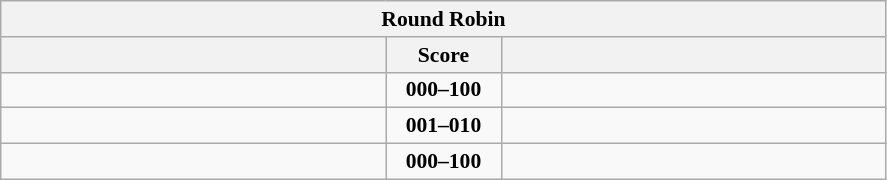<table class="wikitable" style="text-align: center; font-size:90% ">
<tr>
<th colspan=3>Round Robin</th>
</tr>
<tr>
<th align="right" width="250"></th>
<th width="70">Score</th>
<th align="left" width="250"></th>
</tr>
<tr>
<td align=left></td>
<td align=center><strong>000–100</strong></td>
<td align=left><strong></strong></td>
</tr>
<tr>
<td align=left></td>
<td align=center><strong>001–010</strong></td>
<td align=left><strong></strong></td>
</tr>
<tr>
<td align=left></td>
<td align=center><strong>000–100</strong></td>
<td align=left><strong></strong></td>
</tr>
</table>
